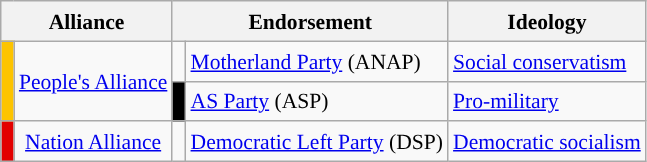<table class="wikitable" style="text-align:left; font-size:90%; line-height:20px;">
<tr>
<th colspan="2">Alliance</th>
<th colspan="2">Endorsement</th>
<th>Ideology</th>
</tr>
<tr>
<th rowspan=2 style="background:#fdc400; width:2px;"></th>
<td rowspan="2" style="text-align:center;"><a href='#'>People's Alliance</a></td>
<td style="background:"></td>
<td><a href='#'>Motherland Party</a> (ANAP)</td>
<td><a href='#'>Social conservatism</a></td>
</tr>
<tr>
<td style="background:#000; width:2px;"></td>
<td><a href='#'>AS Party</a> (ASP)</td>
<td><a href='#'>Pro-military</a></td>
</tr>
<tr>
<th style="background:#e30000; width:2px;"></th>
<td style="text-align:center;"><a href='#'>Nation Alliance</a></td>
<td style="background:"></td>
<td><a href='#'>Democratic Left Party</a> (DSP)</td>
<td><a href='#'>Democratic socialism</a></td>
</tr>
</table>
